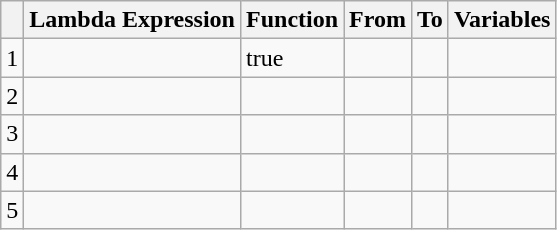<table class="wikitable mw-collapsible mw-collapsed" style="white-space: nowrap;">
<tr>
<th></th>
<th>Lambda Expression</th>
<th>Function</th>
<th>From</th>
<th>To</th>
<th>Variables</th>
</tr>
<tr>
<td>1</td>
<td></td>
<td>true</td>
<td></td>
<td></td>
<td></td>
</tr>
<tr>
<td>2</td>
<td></td>
<td></td>
<td></td>
<td></td>
<td></td>
</tr>
<tr>
<td>3</td>
<td></td>
<td></td>
<td></td>
<td></td>
<td></td>
</tr>
<tr>
<td>4</td>
<td></td>
<td></td>
<td></td>
<td></td>
<td></td>
</tr>
<tr>
<td>5</td>
<td></td>
<td></td>
<td></td>
<td></td>
<td></td>
</tr>
</table>
